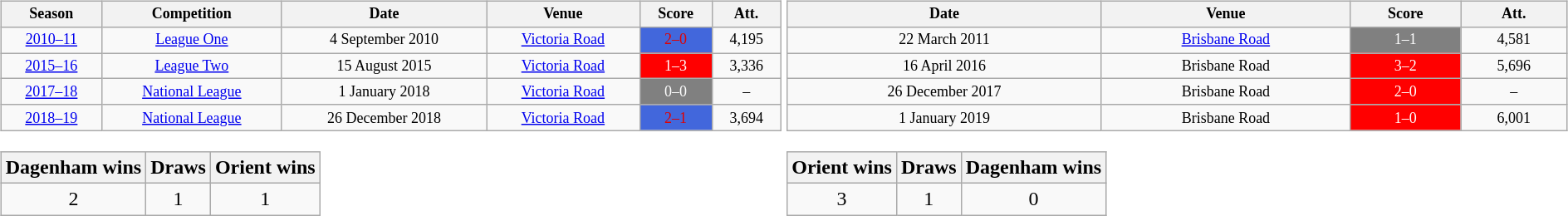<table>
<tr>
<td valign="top" width=25%><br><table class="wikitable" style="text-align: center; width: 100%; font-size: 12px">
<tr>
<th>Season</th>
<th>Competition</th>
<th>Date</th>
<th>Venue</th>
<th>Score</th>
<th>Att.</th>
</tr>
<tr>
<td><a href='#'>2010–11</a></td>
<td><a href='#'>League One</a></td>
<td>4 September 2010</td>
<td><a href='#'>Victoria Road</a></td>
<td align="center" style="background:#4267DC; color:#E00000">2–0</td>
<td>4,195</td>
</tr>
<tr>
<td><a href='#'>2015–16</a></td>
<td><a href='#'>League Two</a></td>
<td>15 August 2015</td>
<td><a href='#'>Victoria Road</a></td>
<td align="center" style="background:#FF0000; color:white">1–3</td>
<td>3,336</td>
</tr>
<tr>
<td><a href='#'>2017–18</a></td>
<td><a href='#'>National League</a></td>
<td>1 January 2018</td>
<td><a href='#'>Victoria Road</a></td>
<td align="center" style="background:#808080; color:white">0–0</td>
<td>–</td>
</tr>
<tr>
<td><a href='#'>2018–19</a></td>
<td><a href='#'>National League</a></td>
<td>26 December 2018</td>
<td><a href='#'>Victoria Road</a></td>
<td align="center" style="background:#4267DC; color:#E00000">2–1</td>
<td>3,694</td>
</tr>
</table>
<table class="wikitable" style="text-align:center">
<tr>
<th>Dagenham wins</th>
<th>Draws</th>
<th>Orient wins</th>
</tr>
<tr>
<td>2</td>
<td>1</td>
<td>1</td>
</tr>
</table>
</td>
<td valign="top" width=25%><br><table class="wikitable" style="text-align: center; width: 100%; font-size: 12px">
<tr>
<th>Date</th>
<th>Venue</th>
<th>Score</th>
<th>Att.</th>
</tr>
<tr>
<td>22 March 2011</td>
<td><a href='#'>Brisbane Road</a></td>
<td align="center" style="background:#808080; color:#ffffff">1–1</td>
<td>4,581</td>
</tr>
<tr>
<td>16 April 2016</td>
<td>Brisbane Road</td>
<td align="center" style="background:#FF0000; color:white">3–2</td>
<td>5,696</td>
</tr>
<tr>
<td>26 December 2017</td>
<td>Brisbane Road</td>
<td align="center" style="background:#FF0000; color:white">2–0</td>
<td>–</td>
</tr>
<tr>
<td>1 January 2019</td>
<td>Brisbane Road</td>
<td align="center" style="background:#FF0000; color:white">1–0</td>
<td>6,001</td>
</tr>
</table>
<table class="wikitable" style="text-align:center">
<tr>
<th>Orient wins</th>
<th>Draws</th>
<th>Dagenham wins</th>
</tr>
<tr>
<td>3</td>
<td>1</td>
<td>0</td>
</tr>
</table>
</td>
</tr>
</table>
